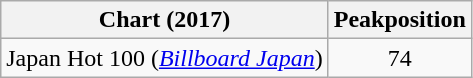<table class="wikitable">
<tr>
<th>Chart (2017)</th>
<th>Peakposition</th>
</tr>
<tr>
<td>Japan Hot 100 (<em><a href='#'>Billboard Japan</a></em>)</td>
<td align="center">74</td>
</tr>
</table>
